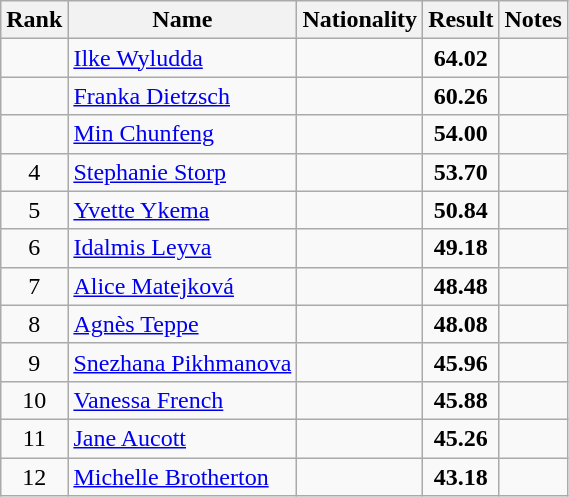<table class="wikitable sortable" style="text-align:center">
<tr>
<th>Rank</th>
<th>Name</th>
<th>Nationality</th>
<th>Result</th>
<th>Notes</th>
</tr>
<tr>
<td></td>
<td align=left><a href='#'>Ilke Wyludda</a></td>
<td align=left></td>
<td><strong>64.02</strong></td>
<td></td>
</tr>
<tr>
<td></td>
<td align=left><a href='#'>Franka Dietzsch</a></td>
<td align=left></td>
<td><strong>60.26</strong></td>
<td></td>
</tr>
<tr>
<td></td>
<td align=left><a href='#'>Min Chunfeng</a></td>
<td align=left></td>
<td><strong>54.00</strong></td>
<td></td>
</tr>
<tr>
<td>4</td>
<td align=left><a href='#'>Stephanie Storp</a></td>
<td align=left></td>
<td><strong>53.70</strong></td>
<td></td>
</tr>
<tr>
<td>5</td>
<td align=left><a href='#'>Yvette Ykema</a></td>
<td align=left></td>
<td><strong>50.84</strong></td>
<td></td>
</tr>
<tr>
<td>6</td>
<td align=left><a href='#'>Idalmis Leyva</a></td>
<td align=left></td>
<td><strong>49.18</strong></td>
<td></td>
</tr>
<tr>
<td>7</td>
<td align=left><a href='#'>Alice Matejková</a></td>
<td align=left></td>
<td><strong>48.48</strong></td>
<td></td>
</tr>
<tr>
<td>8</td>
<td align=left><a href='#'>Agnès Teppe</a></td>
<td align=left></td>
<td><strong>48.08</strong></td>
<td></td>
</tr>
<tr>
<td>9</td>
<td align=left><a href='#'>Snezhana Pikhmanova</a></td>
<td align=left></td>
<td><strong>45.96</strong></td>
<td></td>
</tr>
<tr>
<td>10</td>
<td align=left><a href='#'>Vanessa French</a></td>
<td align=left></td>
<td><strong>45.88</strong></td>
<td></td>
</tr>
<tr>
<td>11</td>
<td align=left><a href='#'>Jane Aucott</a></td>
<td align=left></td>
<td><strong>45.26</strong></td>
<td></td>
</tr>
<tr>
<td>12</td>
<td align=left><a href='#'>Michelle Brotherton</a></td>
<td align=left></td>
<td><strong>43.18</strong></td>
<td></td>
</tr>
</table>
